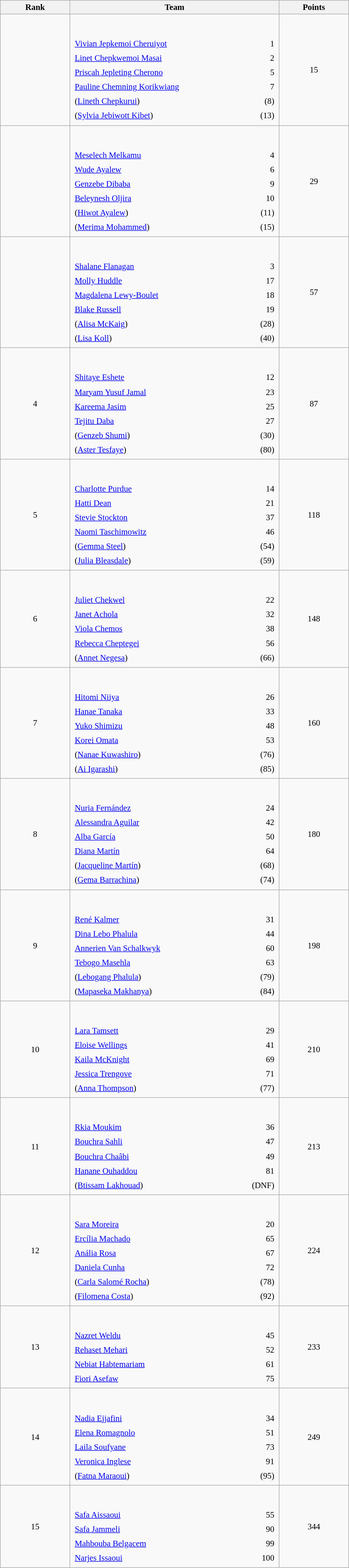<table class="wikitable sortable" style=" text-align:center; font-size:95%;" width="50%">
<tr>
<th width=10%>Rank</th>
<th width=30%>Team</th>
<th width=10%>Points</th>
</tr>
<tr>
<td align=center></td>
<td align=left> <br><br><table width=100%>
<tr>
<td align=left style="border:0"><a href='#'>Vivian Jepkemoi Cheruiyot</a></td>
<td align=right style="border:0">1</td>
</tr>
<tr>
<td align=left style="border:0"><a href='#'>Linet Chepkwemoi Masai</a></td>
<td align=right style="border:0">2</td>
</tr>
<tr>
<td align=left style="border:0"><a href='#'>Priscah Jepleting Cherono</a></td>
<td align=right style="border:0">5</td>
</tr>
<tr>
<td align=left style="border:0"><a href='#'>Pauline Chemning Korikwiang</a></td>
<td align=right style="border:0">7</td>
</tr>
<tr>
<td align=left style="border:0">(<a href='#'>Lineth Chepkurui</a>)</td>
<td align=right style="border:0">(8)</td>
</tr>
<tr>
<td align=left style="border:0">(<a href='#'>Sylvia Jebiwott Kibet</a>)</td>
<td align=right style="border:0">(13)</td>
</tr>
</table>
</td>
<td>15</td>
</tr>
<tr>
<td align=center></td>
<td align=left> <br><br><table width=100%>
<tr>
<td align=left style="border:0"><a href='#'>Meselech Melkamu</a></td>
<td align=right style="border:0">4</td>
</tr>
<tr>
<td align=left style="border:0"><a href='#'>Wude Ayalew</a></td>
<td align=right style="border:0">6</td>
</tr>
<tr>
<td align=left style="border:0"><a href='#'>Genzebe Dibaba</a></td>
<td align=right style="border:0">9</td>
</tr>
<tr>
<td align=left style="border:0"><a href='#'>Beleynesh Oljira</a></td>
<td align=right style="border:0">10</td>
</tr>
<tr>
<td align=left style="border:0">(<a href='#'>Hiwot Ayalew</a>)</td>
<td align=right style="border:0">(11)</td>
</tr>
<tr>
<td align=left style="border:0">(<a href='#'>Merima Mohammed</a>)</td>
<td align=right style="border:0">(15)</td>
</tr>
</table>
</td>
<td>29</td>
</tr>
<tr>
<td align=center></td>
<td align=left> <br><br><table width=100%>
<tr>
<td align=left style="border:0"><a href='#'>Shalane Flanagan</a></td>
<td align=right style="border:0">3</td>
</tr>
<tr>
<td align=left style="border:0"><a href='#'>Molly Huddle</a></td>
<td align=right style="border:0">17</td>
</tr>
<tr>
<td align=left style="border:0"><a href='#'>Magdalena Lewy-Boulet</a></td>
<td align=right style="border:0">18</td>
</tr>
<tr>
<td align=left style="border:0"><a href='#'>Blake Russell</a></td>
<td align=right style="border:0">19</td>
</tr>
<tr>
<td align=left style="border:0">(<a href='#'>Alisa McKaig</a>)</td>
<td align=right style="border:0">(28)</td>
</tr>
<tr>
<td align=left style="border:0">(<a href='#'>Lisa Koll</a>)</td>
<td align=right style="border:0">(40)</td>
</tr>
</table>
</td>
<td>57</td>
</tr>
<tr>
<td align=center>4</td>
<td align=left> <br><br><table width=100%>
<tr>
<td align=left style="border:0"><a href='#'>Shitaye Eshete</a></td>
<td align=right style="border:0">12</td>
</tr>
<tr>
<td align=left style="border:0"><a href='#'>Maryam Yusuf Jamal</a></td>
<td align=right style="border:0">23</td>
</tr>
<tr>
<td align=left style="border:0"><a href='#'>Kareema Jasim</a></td>
<td align=right style="border:0">25</td>
</tr>
<tr>
<td align=left style="border:0"><a href='#'>Tejitu Daba</a></td>
<td align=right style="border:0">27</td>
</tr>
<tr>
<td align=left style="border:0">(<a href='#'>Genzeb Shumi</a>)</td>
<td align=right style="border:0">(30)</td>
</tr>
<tr>
<td align=left style="border:0">(<a href='#'>Aster Tesfaye</a>)</td>
<td align=right style="border:0">(80)</td>
</tr>
</table>
</td>
<td>87</td>
</tr>
<tr>
<td align=center>5</td>
<td align=left> <br><br><table width=100%>
<tr>
<td align=left style="border:0"><a href='#'>Charlotte Purdue</a></td>
<td align=right style="border:0">14</td>
</tr>
<tr>
<td align=left style="border:0"><a href='#'>Hatti Dean</a></td>
<td align=right style="border:0">21</td>
</tr>
<tr>
<td align=left style="border:0"><a href='#'>Stevie Stockton</a></td>
<td align=right style="border:0">37</td>
</tr>
<tr>
<td align=left style="border:0"><a href='#'>Naomi Taschimowitz</a></td>
<td align=right style="border:0">46</td>
</tr>
<tr>
<td align=left style="border:0">(<a href='#'>Gemma Steel</a>)</td>
<td align=right style="border:0">(54)</td>
</tr>
<tr>
<td align=left style="border:0">(<a href='#'>Julia Bleasdale</a>)</td>
<td align=right style="border:0">(59)</td>
</tr>
</table>
</td>
<td>118</td>
</tr>
<tr>
<td align=center>6</td>
<td align=left> <br><br><table width=100%>
<tr>
<td align=left style="border:0"><a href='#'>Juliet Chekwel</a></td>
<td align=right style="border:0">22</td>
</tr>
<tr>
<td align=left style="border:0"><a href='#'>Janet Achola</a></td>
<td align=right style="border:0">32</td>
</tr>
<tr>
<td align=left style="border:0"><a href='#'>Viola Chemos</a></td>
<td align=right style="border:0">38</td>
</tr>
<tr>
<td align=left style="border:0"><a href='#'>Rebecca Cheptegei</a></td>
<td align=right style="border:0">56</td>
</tr>
<tr>
<td align=left style="border:0">(<a href='#'>Annet Negesa</a>)</td>
<td align=right style="border:0">(66)</td>
</tr>
</table>
</td>
<td>148</td>
</tr>
<tr>
<td align=center>7</td>
<td align=left> <br><br><table width=100%>
<tr>
<td align=left style="border:0"><a href='#'>Hitomi Niiya</a></td>
<td align=right style="border:0">26</td>
</tr>
<tr>
<td align=left style="border:0"><a href='#'>Hanae Tanaka</a></td>
<td align=right style="border:0">33</td>
</tr>
<tr>
<td align=left style="border:0"><a href='#'>Yuko Shimizu</a></td>
<td align=right style="border:0">48</td>
</tr>
<tr>
<td align=left style="border:0"><a href='#'>Korei Omata</a></td>
<td align=right style="border:0">53</td>
</tr>
<tr>
<td align=left style="border:0">(<a href='#'>Nanae Kuwashiro</a>)</td>
<td align=right style="border:0">(76)</td>
</tr>
<tr>
<td align=left style="border:0">(<a href='#'>Ai Igarashi</a>)</td>
<td align=right style="border:0">(85)</td>
</tr>
</table>
</td>
<td>160</td>
</tr>
<tr>
<td align=center>8</td>
<td align=left> <br><br><table width=100%>
<tr>
<td align=left style="border:0"><a href='#'>Nuria Fernández</a></td>
<td align=right style="border:0">24</td>
</tr>
<tr>
<td align=left style="border:0"><a href='#'>Alessandra Aguilar</a></td>
<td align=right style="border:0">42</td>
</tr>
<tr>
<td align=left style="border:0"><a href='#'>Alba García</a></td>
<td align=right style="border:0">50</td>
</tr>
<tr>
<td align=left style="border:0"><a href='#'>Diana Martín</a></td>
<td align=right style="border:0">64</td>
</tr>
<tr>
<td align=left style="border:0">(<a href='#'>Jacqueline Martín</a>)</td>
<td align=right style="border:0">(68)</td>
</tr>
<tr>
<td align=left style="border:0">(<a href='#'>Gema Barrachina</a>)</td>
<td align=right style="border:0">(74)</td>
</tr>
</table>
</td>
<td>180</td>
</tr>
<tr>
<td align=center>9</td>
<td align=left> <br><br><table width=100%>
<tr>
<td align=left style="border:0"><a href='#'>René Kalmer</a></td>
<td align=right style="border:0">31</td>
</tr>
<tr>
<td align=left style="border:0"><a href='#'>Dina Lebo Phalula</a></td>
<td align=right style="border:0">44</td>
</tr>
<tr>
<td align=left style="border:0"><a href='#'>Annerien Van Schalkwyk</a></td>
<td align=right style="border:0">60</td>
</tr>
<tr>
<td align=left style="border:0"><a href='#'>Tebogo Masehla</a></td>
<td align=right style="border:0">63</td>
</tr>
<tr>
<td align=left style="border:0">(<a href='#'>Lebogang Phalula</a>)</td>
<td align=right style="border:0">(79)</td>
</tr>
<tr>
<td align=left style="border:0">(<a href='#'>Mapaseka Makhanya</a>)</td>
<td align=right style="border:0">(84)</td>
</tr>
</table>
</td>
<td>198</td>
</tr>
<tr>
<td align=center>10</td>
<td align=left> <br><br><table width=100%>
<tr>
<td align=left style="border:0"><a href='#'>Lara Tamsett</a></td>
<td align=right style="border:0">29</td>
</tr>
<tr>
<td align=left style="border:0"><a href='#'>Eloise Wellings</a></td>
<td align=right style="border:0">41</td>
</tr>
<tr>
<td align=left style="border:0"><a href='#'>Kaila McKnight</a></td>
<td align=right style="border:0">69</td>
</tr>
<tr>
<td align=left style="border:0"><a href='#'>Jessica Trengove</a></td>
<td align=right style="border:0">71</td>
</tr>
<tr>
<td align=left style="border:0">(<a href='#'>Anna Thompson</a>)</td>
<td align=right style="border:0">(77)</td>
</tr>
</table>
</td>
<td>210</td>
</tr>
<tr>
<td align=center>11</td>
<td align=left> <br><br><table width=100%>
<tr>
<td align=left style="border:0"><a href='#'>Rkia Moukim</a></td>
<td align=right style="border:0">36</td>
</tr>
<tr>
<td align=left style="border:0"><a href='#'>Bouchra Sahli</a></td>
<td align=right style="border:0">47</td>
</tr>
<tr>
<td align=left style="border:0"><a href='#'>Bouchra Chaâbi</a></td>
<td align=right style="border:0">49</td>
</tr>
<tr>
<td align=left style="border:0"><a href='#'>Hanane Ouhaddou</a></td>
<td align=right style="border:0">81</td>
</tr>
<tr>
<td align=left style="border:0">(<a href='#'>Btissam Lakhouad</a>)</td>
<td align=right style="border:0">(DNF)</td>
</tr>
</table>
</td>
<td>213</td>
</tr>
<tr>
<td align=center>12</td>
<td align=left> <br><br><table width=100%>
<tr>
<td align=left style="border:0"><a href='#'>Sara Moreira</a></td>
<td align=right style="border:0">20</td>
</tr>
<tr>
<td align=left style="border:0"><a href='#'>Ercília Machado</a></td>
<td align=right style="border:0">65</td>
</tr>
<tr>
<td align=left style="border:0"><a href='#'>Anália Rosa</a></td>
<td align=right style="border:0">67</td>
</tr>
<tr>
<td align=left style="border:0"><a href='#'>Daniela Cunha</a></td>
<td align=right style="border:0">72</td>
</tr>
<tr>
<td align=left style="border:0">(<a href='#'>Carla Salomé Rocha</a>)</td>
<td align=right style="border:0">(78)</td>
</tr>
<tr>
<td align=left style="border:0">(<a href='#'>Filomena Costa</a>)</td>
<td align=right style="border:0">(92)</td>
</tr>
</table>
</td>
<td>224</td>
</tr>
<tr>
<td align=center>13</td>
<td align=left> <br><br><table width=100%>
<tr>
<td align=left style="border:0"><a href='#'>Nazret Weldu</a></td>
<td align=right style="border:0">45</td>
</tr>
<tr>
<td align=left style="border:0"><a href='#'>Rehaset Mehari</a></td>
<td align=right style="border:0">52</td>
</tr>
<tr>
<td align=left style="border:0"><a href='#'>Nebiat Habtemariam</a></td>
<td align=right style="border:0">61</td>
</tr>
<tr>
<td align=left style="border:0"><a href='#'>Fiori Asefaw</a></td>
<td align=right style="border:0">75</td>
</tr>
</table>
</td>
<td>233</td>
</tr>
<tr>
<td align=center>14</td>
<td align=left> <br><br><table width=100%>
<tr>
<td align=left style="border:0"><a href='#'>Nadia Ejjafini</a></td>
<td align=right style="border:0">34</td>
</tr>
<tr>
<td align=left style="border:0"><a href='#'>Elena Romagnolo</a></td>
<td align=right style="border:0">51</td>
</tr>
<tr>
<td align=left style="border:0"><a href='#'>Laila Soufyane</a></td>
<td align=right style="border:0">73</td>
</tr>
<tr>
<td align=left style="border:0"><a href='#'>Veronica Inglese</a></td>
<td align=right style="border:0">91</td>
</tr>
<tr>
<td align=left style="border:0">(<a href='#'>Fatna Maraoui</a>)</td>
<td align=right style="border:0">(95)</td>
</tr>
</table>
</td>
<td>249</td>
</tr>
<tr>
<td align=center>15</td>
<td align=left> <br><br><table width=100%>
<tr>
<td align=left style="border:0"><a href='#'>Safa Aissaoui</a></td>
<td align=right style="border:0">55</td>
</tr>
<tr>
<td align=left style="border:0"><a href='#'>Safa Jammeli</a></td>
<td align=right style="border:0">90</td>
</tr>
<tr>
<td align=left style="border:0"><a href='#'>Mahbouba Belgacem</a></td>
<td align=right style="border:0">99</td>
</tr>
<tr>
<td align=left style="border:0"><a href='#'>Narjes Issaoui</a></td>
<td align=right style="border:0">100</td>
</tr>
</table>
</td>
<td>344</td>
</tr>
</table>
